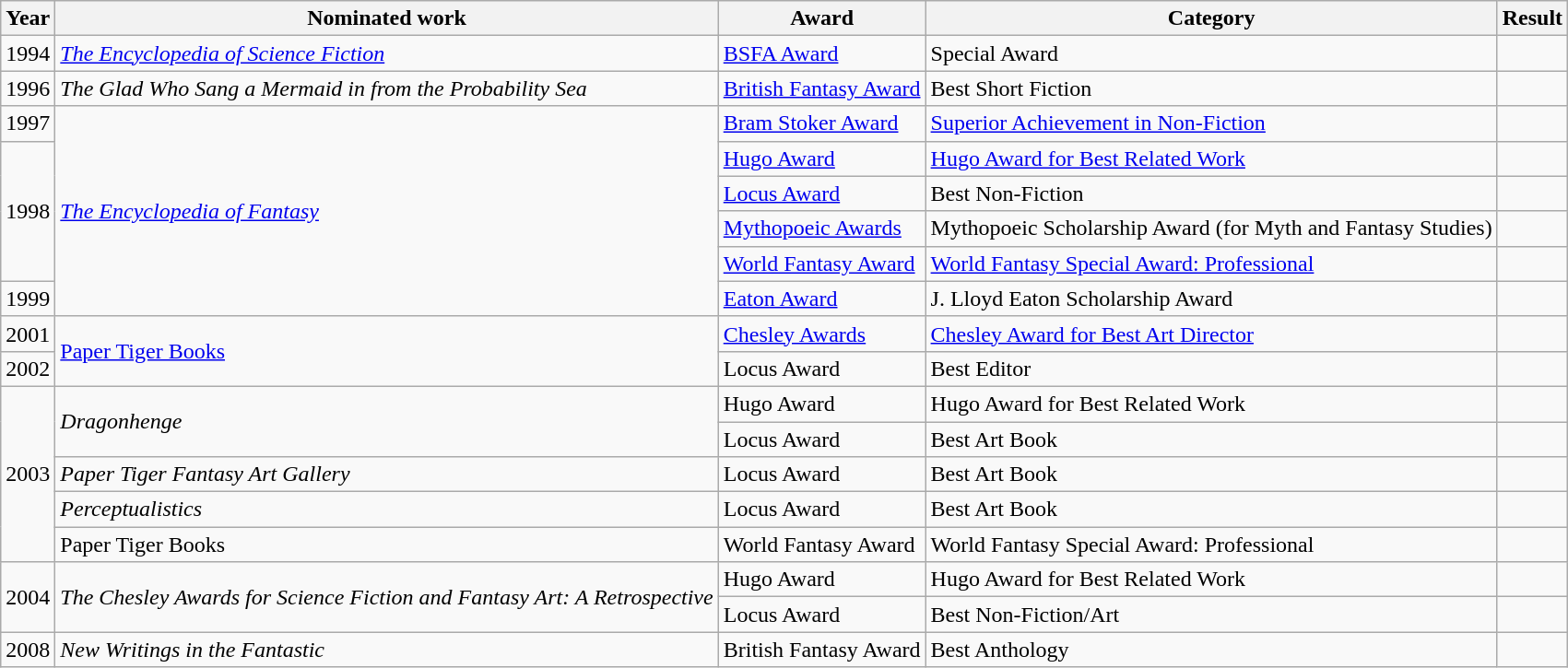<table class="wikitable">
<tr>
<th>Year</th>
<th>Nominated work</th>
<th>Award</th>
<th>Category</th>
<th>Result</th>
</tr>
<tr>
<td style="text-align:center;">1994</td>
<td><em><a href='#'>The Encyclopedia of Science Fiction</a></em></td>
<td><a href='#'>BSFA Award</a></td>
<td>Special Award</td>
<td></td>
</tr>
<tr>
<td>1996</td>
<td><em>The Glad Who Sang a Mermaid in from the Probability Sea</em></td>
<td><a href='#'>British Fantasy Award</a></td>
<td>Best Short Fiction</td>
<td></td>
</tr>
<tr>
<td>1997</td>
<td rowspan=6><em><a href='#'>The Encyclopedia of Fantasy</a></em></td>
<td><a href='#'>Bram Stoker Award</a></td>
<td><a href='#'>Superior Achievement in Non-Fiction</a></td>
<td></td>
</tr>
<tr>
<td rowspan=4>1998</td>
<td><a href='#'>Hugo Award</a></td>
<td><a href='#'>Hugo Award for Best Related Work</a></td>
<td></td>
</tr>
<tr>
<td><a href='#'>Locus Award</a></td>
<td>Best Non-Fiction</td>
<td></td>
</tr>
<tr>
<td><a href='#'>Mythopoeic Awards</a></td>
<td>Mythopoeic Scholarship Award (for Myth and Fantasy Studies)</td>
<td></td>
</tr>
<tr>
<td><a href='#'>World Fantasy Award</a></td>
<td><a href='#'>World Fantasy Special Award: Professional</a></td>
<td></td>
</tr>
<tr>
<td>1999</td>
<td><a href='#'>Eaton Award</a></td>
<td>J. Lloyd Eaton Scholarship Award</td>
<td></td>
</tr>
<tr>
<td>2001</td>
<td rowspan=2><a href='#'>Paper Tiger Books</a></td>
<td><a href='#'>Chesley Awards</a></td>
<td><a href='#'>Chesley Award for Best Art Director</a></td>
<td></td>
</tr>
<tr>
<td>2002</td>
<td>Locus Award</td>
<td>Best Editor</td>
<td></td>
</tr>
<tr>
<td rowspan=5>2003</td>
<td rowspan=2><em>Dragonhenge</em></td>
<td>Hugo Award</td>
<td>Hugo Award for Best Related Work</td>
<td></td>
</tr>
<tr>
<td>Locus Award</td>
<td>Best Art Book</td>
<td></td>
</tr>
<tr>
<td><em>Paper Tiger Fantasy Art Gallery</em></td>
<td>Locus Award</td>
<td>Best Art Book</td>
<td></td>
</tr>
<tr>
<td><em>Perceptualistics</em></td>
<td>Locus Award</td>
<td>Best Art Book</td>
<td></td>
</tr>
<tr>
<td>Paper Tiger Books</td>
<td>World Fantasy Award</td>
<td>World Fantasy Special Award: Professional</td>
<td></td>
</tr>
<tr>
<td rowspan=2>2004</td>
<td rowspan=2><em>The Chesley Awards for Science Fiction and Fantasy Art: A Retrospective</em></td>
<td>Hugo Award</td>
<td>Hugo Award for Best Related Work</td>
<td></td>
</tr>
<tr>
<td>Locus Award</td>
<td>Best Non-Fiction/Art</td>
<td></td>
</tr>
<tr>
<td style="text-align:center;">2008</td>
<td><em>New Writings in the Fantastic</em></td>
<td>British Fantasy Award</td>
<td>Best Anthology</td>
<td></td>
</tr>
</table>
